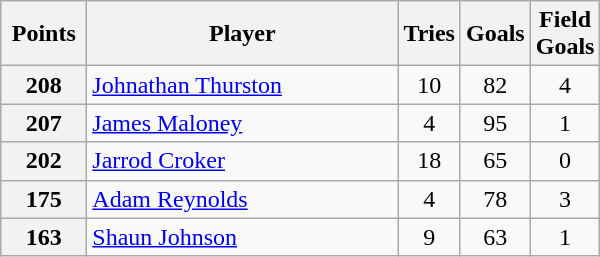<table class="wikitable" style="text-align:left;">
<tr>
<th width=50>Points</th>
<th width=200>Player</th>
<th width=30>Tries</th>
<th width=30>Goals</th>
<th width=30>Field Goals</th>
</tr>
<tr>
<th>208</th>
<td> <a href='#'>Johnathan Thurston</a></td>
<td align=center>10</td>
<td align=center>82</td>
<td align=center>4</td>
</tr>
<tr>
<th>207</th>
<td> <a href='#'>James Maloney</a></td>
<td align=center>4</td>
<td align=center>95</td>
<td align=center>1</td>
</tr>
<tr>
<th>202</th>
<td> <a href='#'>Jarrod Croker</a></td>
<td align=center>18</td>
<td align=center>65</td>
<td align=center>0</td>
</tr>
<tr>
<th>175</th>
<td> <a href='#'>Adam Reynolds</a></td>
<td align=center>4</td>
<td align=center>78</td>
<td align=center>3</td>
</tr>
<tr>
<th>163</th>
<td> <a href='#'>Shaun Johnson</a></td>
<td align=center>9</td>
<td align=center>63</td>
<td align=center>1</td>
</tr>
</table>
